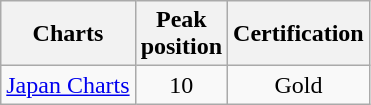<table class="wikitable">
<tr>
<th>Charts</th>
<th>Peak<br>position</th>
<th>Certification</th>
</tr>
<tr>
<td><a href='#'>Japan Charts</a></td>
<td align="center">10</td>
<td align="center">Gold</td>
</tr>
</table>
